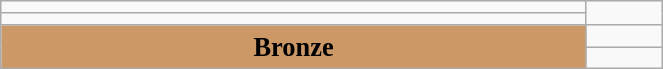<table class="wikitable" style=" text-align:center; font-size:110%;" width="35%">
<tr>
<td></td>
</tr>
<tr>
<td></td>
</tr>
<tr>
<td rowspan="2" bgcolor="#cc9966"><strong>Bronze</strong></td>
<td></td>
</tr>
<tr>
<td></td>
</tr>
</table>
